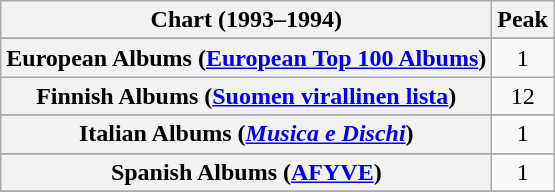<table class="wikitable sortable plainrowheaders" style="text-align:center">
<tr>
<th>Chart (1993–1994)</th>
<th>Peak</th>
</tr>
<tr>
</tr>
<tr>
</tr>
<tr>
<th scope="row">European Albums (<a href='#'>European Top 100 Albums</a>)</th>
<td>1</td>
</tr>
<tr>
<th scope="row">Finnish Albums (<a href='#'>Suomen virallinen lista</a>)</th>
<td>12</td>
</tr>
<tr>
</tr>
<tr>
<th scope="row">Italian Albums (<em><a href='#'>Musica e Dischi</a></em>)</th>
<td>1</td>
</tr>
<tr>
</tr>
<tr>
<th scope="row">Spanish Albums (<a href='#'>AFYVE</a>)</th>
<td>1</td>
</tr>
<tr>
</tr>
<tr>
</tr>
</table>
